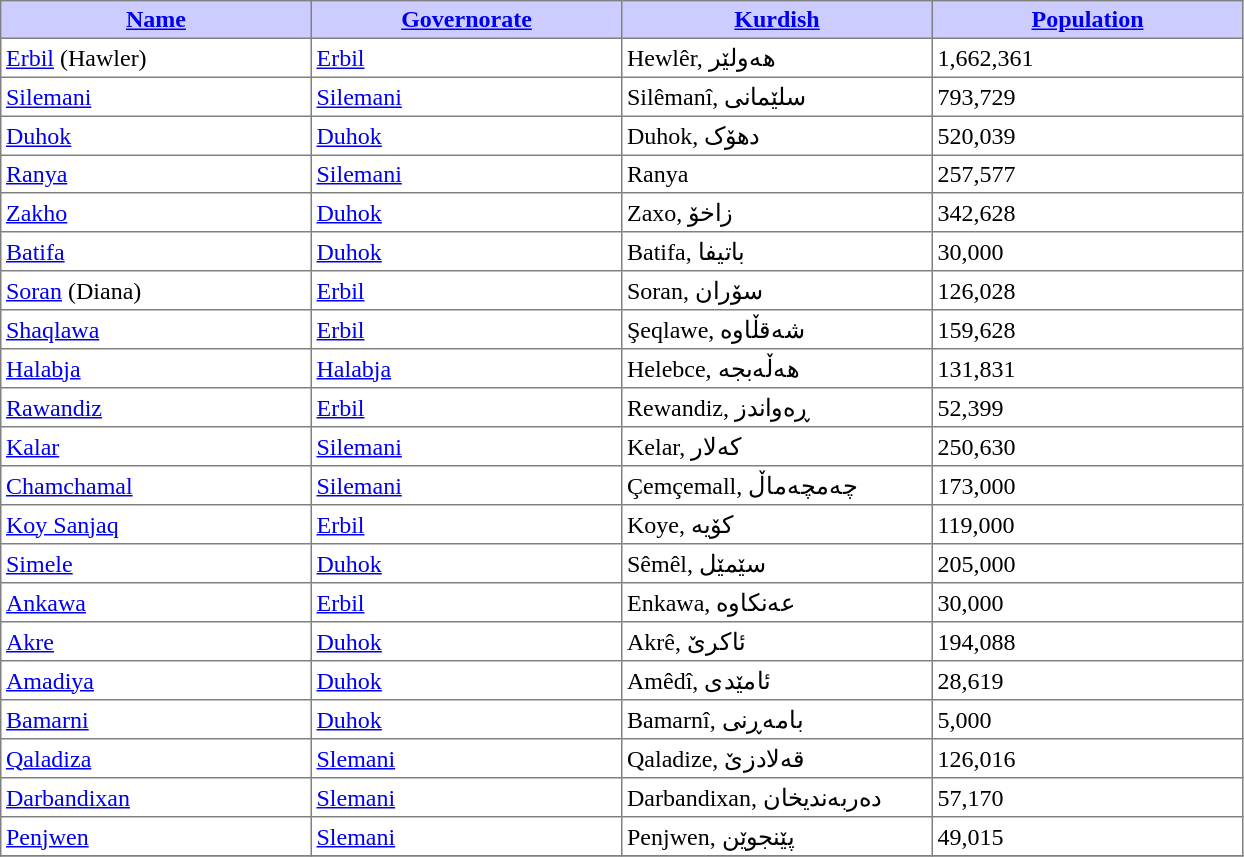<table class="toccolours sortable" border="1" cellpadding="3" style="border-collapse:collapse">
<tr bgcolor=#CCCCFF>
<th width="200pt"><a href='#'>Name</a></th>
<th width="200pt"><a href='#'>Governorate</a></th>
<th width="200pt"><a href='#'>Kurdish</a></th>
<th width="200pt"><a href='#'>Population</a></th>
</tr>
<tr>
<td><a href='#'>Erbil</a> (Hawler)</td>
<td><a href='#'>Erbil</a></td>
<td>Hewlêr, ھەولێر</td>
<td>1,662,361</td>
</tr>
<tr>
<td><a href='#'>Silemani</a></td>
<td><a href='#'>Silemani</a></td>
<td>Silêmanî, سلێمانی</td>
<td>793,729</td>
</tr>
<tr>
<td><a href='#'>Duhok</a></td>
<td><a href='#'>Duhok</a></td>
<td>Duhok, دهۆک</td>
<td>520,039</td>
</tr>
<tr>
<td><a href='#'>Ranya</a></td>
<td><a href='#'>Silemani</a></td>
<td>Ranya</td>
<td>257,577</td>
</tr>
<tr>
<td><a href='#'>Zakho</a></td>
<td><a href='#'>Duhok</a></td>
<td>Zaxo, زاخۆ</td>
<td>342,628</td>
</tr>
<tr>
<td><a href='#'>Batifa</a></td>
<td><a href='#'>Duhok</a></td>
<td>Batifa, باتيفا</td>
<td>30,000 </td>
</tr>
<tr>
<td><a href='#'>Soran</a> (Diana)</td>
<td><a href='#'>Erbil</a></td>
<td>Soran, سۆران</td>
<td>126,028</td>
</tr>
<tr>
<td><a href='#'>Shaqlawa</a></td>
<td><a href='#'>Erbil</a></td>
<td>Şeqlawe, شەقڵاوە</td>
<td>159,628</td>
</tr>
<tr>
<td><a href='#'>Halabja</a></td>
<td><a href='#'>Halabja</a></td>
<td>Helebce, هه‌ڵه‌بجه</td>
<td>131,831</td>
</tr>
<tr>
<td><a href='#'>Rawandiz</a></td>
<td><a href='#'>Erbil</a></td>
<td>Rewandiz, ڕەواندز</td>
<td>52,399</td>
</tr>
<tr>
<td><a href='#'>Kalar</a></td>
<td><a href='#'>Silemani</a></td>
<td>Kelar, کەلار</td>
<td>250,630</td>
</tr>
<tr>
<td><a href='#'>Chamchamal</a></td>
<td><a href='#'>Silemani</a></td>
<td>Çemçemall, چه‌مچه‌ماڵ</td>
<td>173,000</td>
</tr>
<tr>
<td><a href='#'>Koy Sanjaq</a></td>
<td><a href='#'>Erbil</a></td>
<td>Koye, کۆیە</td>
<td>119,000</td>
</tr>
<tr>
<td><a href='#'>Simele</a></td>
<td><a href='#'>Duhok</a></td>
<td>Sêmêl, سێمێل</td>
<td>205,000</td>
</tr>
<tr>
<td><a href='#'>Ankawa</a></td>
<td><a href='#'>Erbil</a></td>
<td>Enkawa, عەنكاوە</td>
<td>30,000</td>
</tr>
<tr>
<td><a href='#'>Akre</a></td>
<td><a href='#'>Duhok</a></td>
<td>Akrê, ئاکرێ</td>
<td>194,088</td>
</tr>
<tr>
<td><a href='#'>Amadiya</a></td>
<td><a href='#'>Duhok</a></td>
<td>Amêdî, ئامێدی</td>
<td>28,619</td>
</tr>
<tr>
<td><a href='#'>Bamarni</a></td>
<td><a href='#'>Duhok</a></td>
<td>Bamarnî, بامەڕنی</td>
<td>5,000</td>
</tr>
<tr>
<td><a href='#'>Qaladiza</a></td>
<td><a href='#'>Slemani</a></td>
<td>Qaladize, قەلادزێ</td>
<td>126,016</td>
</tr>
<tr>
<td><a href='#'>Darbandixan</a></td>
<td><a href='#'>Slemani</a></td>
<td>Darbandixan, دەربەندیخان</td>
<td>57,170</td>
</tr>
<tr>
<td><a href='#'>Penjwen</a></td>
<td><a href='#'>Slemani</a></td>
<td>Penjwen, پێنجوێن</td>
<td>49,015</td>
</tr>
<tr>
</tr>
</table>
